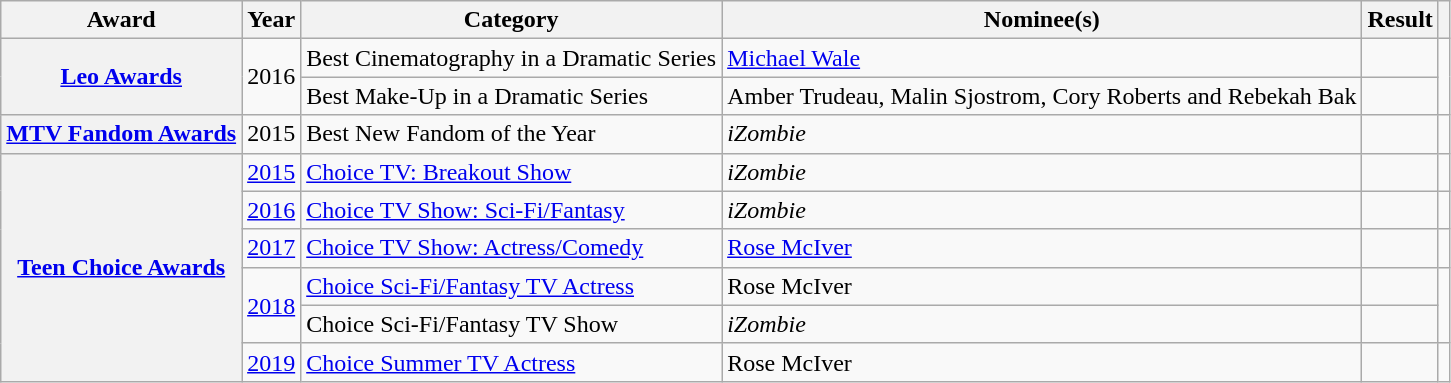<table class="wikitable sortable plainrowheaders">
<tr>
<th scope="col">Award</th>
<th scope="col">Year</th>
<th scope="col">Category</th>
<th scope="col">Nominee(s)</th>
<th scope="col">Result</th>
<th scope="col" class="unsortable"></th>
</tr>
<tr>
<th scope="row" rowspan="2"><a href='#'>Leo Awards</a></th>
<td rowspan="2">2016</td>
<td>Best Cinematography in a Dramatic Series</td>
<td data-sort-value="Wale, Michael"><a href='#'>Michael Wale</a> </td>
<td></td>
<td style="text-align:center;" rowspan="2"><br></td>
</tr>
<tr>
<td>Best Make-Up in a Dramatic Series</td>
<td data-sort-value="Trudeau, Amber, Malin Sjostrom">Amber Trudeau, Malin Sjostrom, Cory Roberts and Rebekah Bak </td>
<td></td>
</tr>
<tr>
<th scope="row"><a href='#'>MTV Fandom Awards</a></th>
<td>2015</td>
<td>Best New Fandom of the Year</td>
<td><em>iZombie</em></td>
<td></td>
<td style="text-align: center;"></td>
</tr>
<tr>
<th rowspan="6" scope="row"><a href='#'>Teen Choice Awards</a></th>
<td><a href='#'>2015</a></td>
<td><a href='#'>Choice TV: Breakout Show</a></td>
<td><em>iZombie</em></td>
<td></td>
<td style="text-align:center;"></td>
</tr>
<tr>
<td><a href='#'>2016</a></td>
<td><a href='#'>Choice TV Show: Sci-Fi/Fantasy</a></td>
<td><em>iZombie</em></td>
<td></td>
<td style="text-align:center;"></td>
</tr>
<tr>
<td><a href='#'>2017</a></td>
<td><a href='#'>Choice TV Show: Actress/Comedy</a></td>
<td data-sort-value="McIver, Rose"><a href='#'>Rose McIver</a></td>
<td></td>
<td style="text-align:center;"></td>
</tr>
<tr>
<td rowspan="2"><a href='#'>2018</a></td>
<td><a href='#'>Choice Sci-Fi/Fantasy TV Actress</a></td>
<td data-sort-value="McIver, Rose">Rose McIver</td>
<td></td>
<td style="text-align:center;" rowspan="2"></td>
</tr>
<tr>
<td>Choice Sci-Fi/Fantasy TV Show</td>
<td><em>iZombie</em></td>
<td></td>
</tr>
<tr>
<td><a href='#'>2019</a></td>
<td><a href='#'>Choice Summer TV Actress</a></td>
<td data-sort-value="McIver, Rose">Rose McIver</td>
<td></td>
<td style="text-align:center;"></td>
</tr>
</table>
